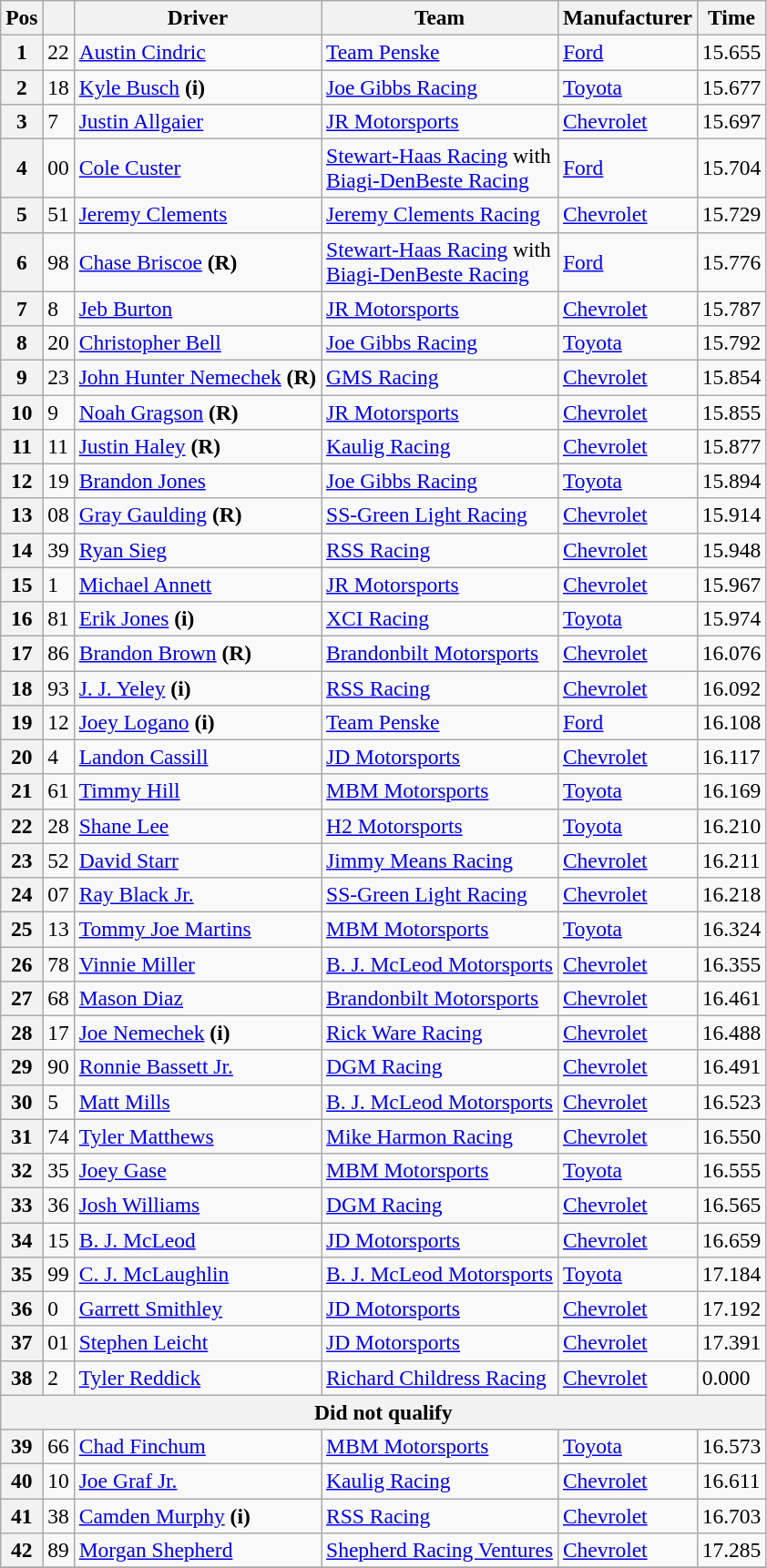<table class="wikitable" style="font-size:98%">
<tr>
<th>Pos</th>
<th></th>
<th>Driver</th>
<th>Team</th>
<th>Manufacturer</th>
<th>Time</th>
</tr>
<tr>
<th>1</th>
<td>22</td>
<td><a href='#'>Austin Cindric</a></td>
<td><a href='#'>Team Penske</a></td>
<td><a href='#'>Ford</a></td>
<td>15.655</td>
</tr>
<tr>
<th>2</th>
<td>18</td>
<td><a href='#'>Kyle Busch</a> <strong>(i)</strong></td>
<td><a href='#'>Joe Gibbs Racing</a></td>
<td><a href='#'>Toyota</a></td>
<td>15.677</td>
</tr>
<tr>
<th>3</th>
<td>7</td>
<td><a href='#'>Justin Allgaier</a></td>
<td><a href='#'>JR Motorsports</a></td>
<td><a href='#'>Chevrolet</a></td>
<td>15.697</td>
</tr>
<tr>
<th>4</th>
<td>00</td>
<td><a href='#'>Cole Custer</a></td>
<td><a href='#'>Stewart-Haas Racing</a> with <br> <a href='#'>Biagi-DenBeste Racing</a></td>
<td><a href='#'>Ford</a></td>
<td>15.704</td>
</tr>
<tr>
<th>5</th>
<td>51</td>
<td><a href='#'>Jeremy Clements</a></td>
<td><a href='#'>Jeremy Clements Racing</a></td>
<td><a href='#'>Chevrolet</a></td>
<td>15.729</td>
</tr>
<tr>
<th>6</th>
<td>98</td>
<td><a href='#'>Chase Briscoe</a> <strong>(R)</strong></td>
<td><a href='#'>Stewart-Haas Racing</a> with <br> <a href='#'>Biagi-DenBeste Racing</a></td>
<td><a href='#'>Ford</a></td>
<td>15.776</td>
</tr>
<tr>
<th>7</th>
<td>8</td>
<td><a href='#'>Jeb Burton</a></td>
<td><a href='#'>JR Motorsports</a></td>
<td><a href='#'>Chevrolet</a></td>
<td>15.787</td>
</tr>
<tr>
<th>8</th>
<td>20</td>
<td><a href='#'>Christopher Bell</a></td>
<td><a href='#'>Joe Gibbs Racing</a></td>
<td><a href='#'>Toyota</a></td>
<td>15.792</td>
</tr>
<tr>
<th>9</th>
<td>23</td>
<td><a href='#'>John Hunter Nemechek</a> <strong>(R)</strong></td>
<td><a href='#'>GMS Racing</a></td>
<td><a href='#'>Chevrolet</a></td>
<td>15.854</td>
</tr>
<tr>
<th>10</th>
<td>9</td>
<td><a href='#'>Noah Gragson</a> <strong>(R)</strong></td>
<td><a href='#'>JR Motorsports</a></td>
<td><a href='#'>Chevrolet</a></td>
<td>15.855</td>
</tr>
<tr>
<th>11</th>
<td>11</td>
<td><a href='#'>Justin Haley</a> <strong>(R)</strong></td>
<td><a href='#'>Kaulig Racing</a></td>
<td><a href='#'>Chevrolet</a></td>
<td>15.877</td>
</tr>
<tr>
<th>12</th>
<td>19</td>
<td><a href='#'>Brandon Jones</a></td>
<td><a href='#'>Joe Gibbs Racing</a></td>
<td><a href='#'>Toyota</a></td>
<td>15.894</td>
</tr>
<tr>
<th>13</th>
<td>08</td>
<td><a href='#'>Gray Gaulding</a> <strong>(R)</strong></td>
<td><a href='#'>SS-Green Light Racing</a></td>
<td><a href='#'>Chevrolet</a></td>
<td>15.914</td>
</tr>
<tr>
<th>14</th>
<td>39</td>
<td><a href='#'>Ryan Sieg</a></td>
<td><a href='#'>RSS Racing</a></td>
<td><a href='#'>Chevrolet</a></td>
<td>15.948</td>
</tr>
<tr>
<th>15</th>
<td>1</td>
<td><a href='#'>Michael Annett</a></td>
<td><a href='#'>JR Motorsports</a></td>
<td><a href='#'>Chevrolet</a></td>
<td>15.967</td>
</tr>
<tr>
<th>16</th>
<td>81</td>
<td><a href='#'>Erik Jones</a> <strong>(i)</strong></td>
<td><a href='#'>XCI Racing</a></td>
<td><a href='#'>Toyota</a></td>
<td>15.974</td>
</tr>
<tr>
<th>17</th>
<td>86</td>
<td><a href='#'>Brandon Brown</a> <strong>(R)</strong></td>
<td><a href='#'>Brandonbilt Motorsports</a></td>
<td><a href='#'>Chevrolet</a></td>
<td>16.076</td>
</tr>
<tr>
<th>18</th>
<td>93</td>
<td><a href='#'>J. J. Yeley</a> <strong>(i)</strong></td>
<td><a href='#'>RSS Racing</a></td>
<td><a href='#'>Chevrolet</a></td>
<td>16.092</td>
</tr>
<tr>
<th>19</th>
<td>12</td>
<td><a href='#'>Joey Logano</a> <strong>(i)</strong></td>
<td><a href='#'>Team Penske</a></td>
<td><a href='#'>Ford</a></td>
<td>16.108</td>
</tr>
<tr>
<th>20</th>
<td>4</td>
<td><a href='#'>Landon Cassill</a></td>
<td><a href='#'>JD Motorsports</a></td>
<td><a href='#'>Chevrolet</a></td>
<td>16.117</td>
</tr>
<tr>
<th>21</th>
<td>61</td>
<td><a href='#'>Timmy Hill</a></td>
<td><a href='#'>MBM Motorsports</a></td>
<td><a href='#'>Toyota</a></td>
<td>16.169</td>
</tr>
<tr>
<th>22</th>
<td>28</td>
<td><a href='#'>Shane Lee</a></td>
<td><a href='#'>H2 Motorsports</a></td>
<td><a href='#'>Toyota</a></td>
<td>16.210</td>
</tr>
<tr>
<th>23</th>
<td>52</td>
<td><a href='#'>David Starr</a></td>
<td><a href='#'>Jimmy Means Racing</a></td>
<td><a href='#'>Chevrolet</a></td>
<td>16.211</td>
</tr>
<tr>
<th>24</th>
<td>07</td>
<td><a href='#'>Ray Black Jr.</a></td>
<td><a href='#'>SS-Green Light Racing</a></td>
<td><a href='#'>Chevrolet</a></td>
<td>16.218</td>
</tr>
<tr>
<th>25</th>
<td>13</td>
<td><a href='#'>Tommy Joe Martins</a></td>
<td><a href='#'>MBM Motorsports</a></td>
<td><a href='#'>Toyota</a></td>
<td>16.324</td>
</tr>
<tr>
<th>26</th>
<td>78</td>
<td><a href='#'>Vinnie Miller</a></td>
<td><a href='#'>B. J. McLeod Motorsports</a></td>
<td><a href='#'>Chevrolet</a></td>
<td>16.355</td>
</tr>
<tr>
<th>27</th>
<td>68</td>
<td><a href='#'>Mason Diaz</a></td>
<td><a href='#'>Brandonbilt Motorsports</a></td>
<td><a href='#'>Chevrolet</a></td>
<td>16.461</td>
</tr>
<tr>
<th>28</th>
<td>17</td>
<td><a href='#'>Joe Nemechek</a> <strong>(i)</strong></td>
<td><a href='#'>Rick Ware Racing</a></td>
<td><a href='#'>Chevrolet</a></td>
<td>16.488</td>
</tr>
<tr>
<th>29</th>
<td>90</td>
<td><a href='#'>Ronnie Bassett Jr.</a></td>
<td><a href='#'>DGM Racing</a></td>
<td><a href='#'>Chevrolet</a></td>
<td>16.491</td>
</tr>
<tr>
<th>30</th>
<td>5</td>
<td><a href='#'>Matt Mills</a></td>
<td><a href='#'>B. J. McLeod Motorsports</a></td>
<td><a href='#'>Chevrolet</a></td>
<td>16.523</td>
</tr>
<tr>
<th>31</th>
<td>74</td>
<td><a href='#'>Tyler Matthews</a></td>
<td><a href='#'>Mike Harmon Racing</a></td>
<td><a href='#'>Chevrolet</a></td>
<td>16.550</td>
</tr>
<tr>
<th>32</th>
<td>35</td>
<td><a href='#'>Joey Gase</a></td>
<td><a href='#'>MBM Motorsports</a></td>
<td><a href='#'>Toyota</a></td>
<td>16.555</td>
</tr>
<tr>
<th>33</th>
<td>36</td>
<td><a href='#'>Josh Williams</a></td>
<td><a href='#'>DGM Racing</a></td>
<td><a href='#'>Chevrolet</a></td>
<td>16.565</td>
</tr>
<tr>
<th>34</th>
<td>15</td>
<td><a href='#'>B. J. McLeod</a></td>
<td><a href='#'>JD Motorsports</a></td>
<td><a href='#'>Chevrolet</a></td>
<td>16.659</td>
</tr>
<tr>
<th>35</th>
<td>99</td>
<td><a href='#'>C. J. McLaughlin</a></td>
<td><a href='#'>B. J. McLeod Motorsports</a></td>
<td><a href='#'>Toyota</a></td>
<td>17.184</td>
</tr>
<tr>
<th>36</th>
<td>0</td>
<td><a href='#'>Garrett Smithley</a></td>
<td><a href='#'>JD Motorsports</a></td>
<td><a href='#'>Chevrolet</a></td>
<td>17.192</td>
</tr>
<tr>
<th>37</th>
<td>01</td>
<td><a href='#'>Stephen Leicht</a></td>
<td><a href='#'>JD Motorsports</a></td>
<td><a href='#'>Chevrolet</a></td>
<td>17.391</td>
</tr>
<tr>
<th>38</th>
<td>2</td>
<td><a href='#'>Tyler Reddick</a></td>
<td><a href='#'>Richard Childress Racing</a></td>
<td><a href='#'>Chevrolet</a></td>
<td>0.000</td>
</tr>
<tr>
<th colspan="7">Did not qualify</th>
</tr>
<tr>
<th>39</th>
<td>66</td>
<td><a href='#'>Chad Finchum</a></td>
<td><a href='#'>MBM Motorsports</a></td>
<td><a href='#'>Toyota</a></td>
<td>16.573</td>
</tr>
<tr>
<th>40</th>
<td>10</td>
<td><a href='#'>Joe Graf Jr.</a></td>
<td><a href='#'>Kaulig Racing</a></td>
<td><a href='#'>Chevrolet</a></td>
<td>16.611</td>
</tr>
<tr>
<th>41</th>
<td>38</td>
<td><a href='#'>Camden Murphy</a> <strong>(i)</strong></td>
<td><a href='#'>RSS Racing</a></td>
<td><a href='#'>Chevrolet</a></td>
<td>16.703</td>
</tr>
<tr>
<th>42</th>
<td>89</td>
<td><a href='#'>Morgan Shepherd</a></td>
<td><a href='#'>Shepherd Racing Ventures</a></td>
<td><a href='#'>Chevrolet</a></td>
<td>17.285</td>
</tr>
<tr>
</tr>
</table>
